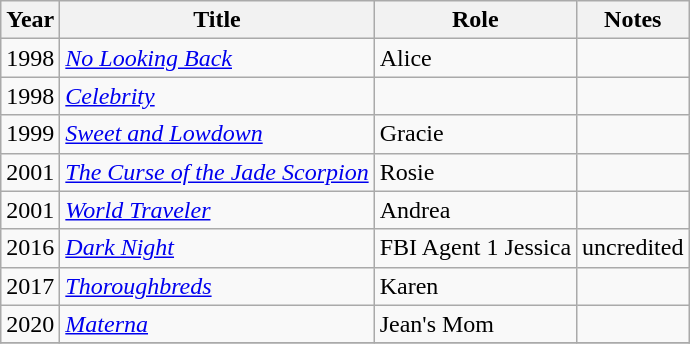<table class="wikitable sortable">
<tr>
<th>Year</th>
<th>Title</th>
<th>Role</th>
<th>Notes</th>
</tr>
<tr>
<td>1998</td>
<td><em><a href='#'>No Looking Back</a></em></td>
<td>Alice</td>
<td></td>
</tr>
<tr>
<td>1998</td>
<td><em><a href='#'>Celebrity</a></em></td>
<td></td>
<td></td>
</tr>
<tr>
<td>1999</td>
<td><em><a href='#'>Sweet and Lowdown</a></em></td>
<td>Gracie</td>
<td></td>
</tr>
<tr>
<td>2001</td>
<td><em><a href='#'>The Curse of the Jade Scorpion</a></em></td>
<td>Rosie</td>
<td></td>
</tr>
<tr>
<td>2001</td>
<td><em><a href='#'>World Traveler</a></em></td>
<td>Andrea</td>
<td></td>
</tr>
<tr>
<td>2016</td>
<td><em><a href='#'>Dark Night</a></em></td>
<td>FBI Agent 1 Jessica</td>
<td>uncredited</td>
</tr>
<tr>
<td>2017</td>
<td><em><a href='#'>Thoroughbreds</a></em></td>
<td>Karen</td>
<td></td>
</tr>
<tr>
<td>2020</td>
<td><em><a href='#'>Materna</a></em></td>
<td>Jean's Mom</td>
<td></td>
</tr>
<tr>
</tr>
</table>
